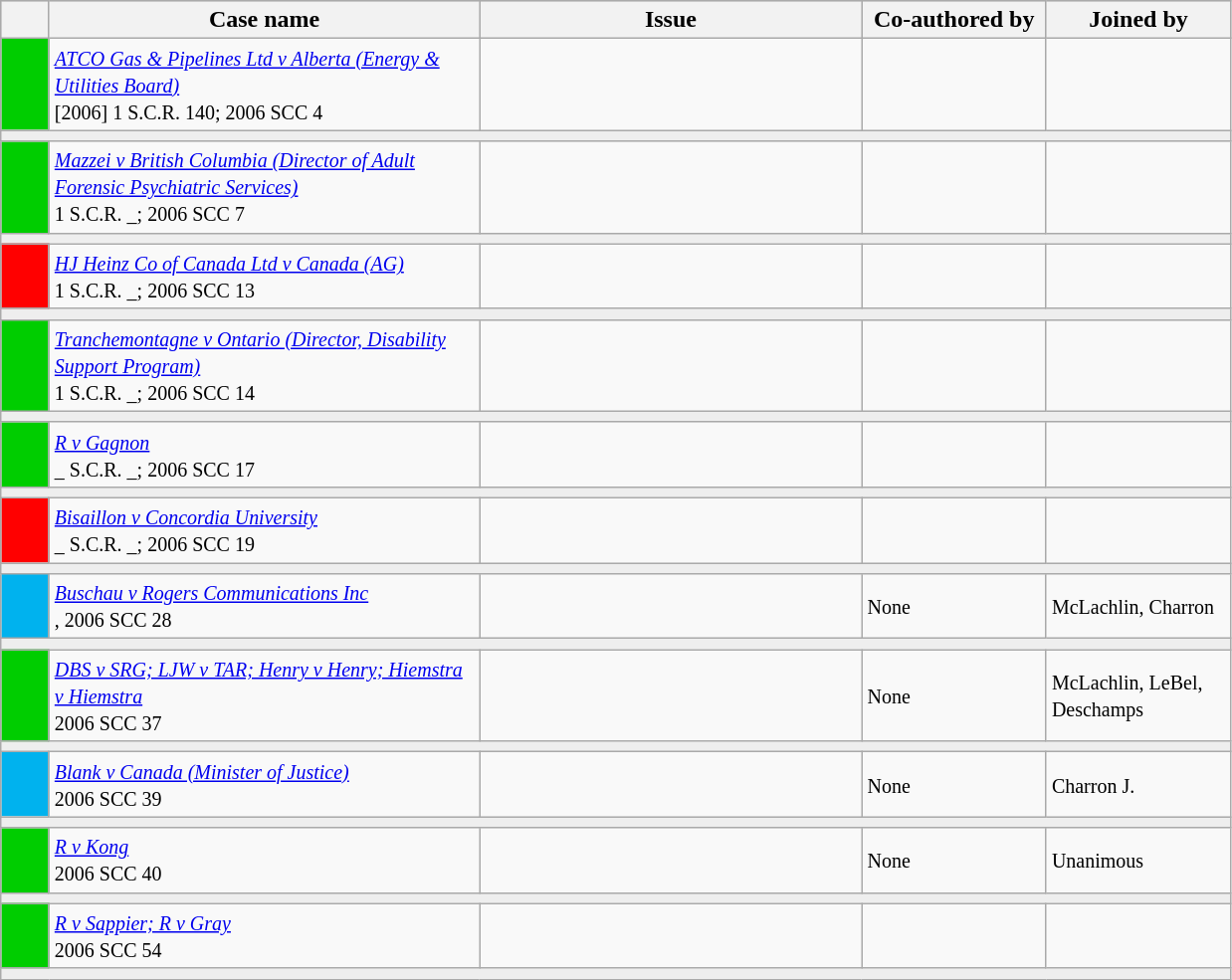<table class="wikitable" width=825>
<tr bgcolor="#CCCCCC">
<th width=25px></th>
<th width=35%>Case name</th>
<th>Issue</th>
<th width=15%>Co-authored by</th>
<th width=15%>Joined by</th>
</tr>
<tr>
<td bgcolor="#00cd00"></td>
<td align=left valign=top><small><em><a href='#'>ATCO Gas & Pipelines Ltd v Alberta (Energy & Utilities Board)</a></em><br> [2006] 1 S.C.R. 140; 2006 SCC 4 </small></td>
<td valign=top><small></small></td>
<td><small></small></td>
<td><small></small></td>
</tr>
<tr>
<td bgcolor=#EEEEEE colspan=5 valign=top><small></small></td>
</tr>
<tr>
<td bgcolor="#00cd00"></td>
<td align=left valign=top><small><em><a href='#'>Mazzei v British Columbia (Director of Adult Forensic Psychiatric Services)</a></em><br> 1 S.C.R. _; 2006 SCC 7 </small></td>
<td valign=top><small></small></td>
<td><small></small></td>
<td><small></small></td>
</tr>
<tr>
<td bgcolor=#EEEEEE colspan=5 valign=top><small></small></td>
</tr>
<tr>
<td bgcolor="red"></td>
<td align=left valign=top><small><em><a href='#'>HJ Heinz Co of Canada Ltd v Canada (AG)</a></em><br> 1 S.C.R. _; 2006 SCC 13 </small></td>
<td valign=top><small></small></td>
<td><small></small></td>
<td><small></small></td>
</tr>
<tr>
<td bgcolor=#EEEEEE colspan=5 valign=top><small></small></td>
</tr>
<tr>
<td bgcolor="00cd00"></td>
<td align=left valign=top><small><em><a href='#'>Tranchemontagne v Ontario (Director, Disability Support Program)</a></em><br> 1 S.C.R. _; 2006 SCC 14 </small></td>
<td valign=top><small></small></td>
<td><small></small></td>
<td><small></small></td>
</tr>
<tr>
<td bgcolor=#EEEEEE colspan=5 valign=top><small></small></td>
</tr>
<tr>
<td bgcolor="00cd00"></td>
<td align=left valign=top><small><em><a href='#'>R v Gagnon</a></em><br> _ S.C.R. _; 2006 SCC 17 </small></td>
<td valign=top><small></small></td>
<td><small></small></td>
<td><small></small></td>
</tr>
<tr>
<td bgcolor=#EEEEEE colspan=5 valign=top><small></small></td>
</tr>
<tr>
<td bgcolor="red"></td>
<td align=left valign=top><small><em><a href='#'>Bisaillon v Concordia University</a></em><br> _ S.C.R. _; 2006 SCC 19 </small></td>
<td valign=top><small></small></td>
<td><small></small></td>
<td><small></small></td>
</tr>
<tr>
<td bgcolor=#EEEEEE colspan=5 valign=top><small></small></td>
</tr>
<tr>
<td bgcolor="00B2EE"></td>
<td align=left valign=top><small><em><a href='#'>Buschau v Rogers Communications Inc</a></em><br>, 2006 SCC 28 </small></td>
<td valign=top><small></small></td>
<td><small> None</small></td>
<td><small> McLachlin, Charron</small></td>
</tr>
<tr>
<td bgcolor=#EEEEEE colspan=5 valign=top><small></small></td>
</tr>
<tr>
<td bgcolor="00cd00"></td>
<td align=left valign=top><small><em><a href='#'>DBS v SRG; LJW v TAR; Henry v Henry; Hiemstra v Hiemstra</a></em><br> 2006 SCC 37 </small></td>
<td valign=top><small></small></td>
<td><small> None</small></td>
<td><small> McLachlin, LeBel, Deschamps</small></td>
</tr>
<tr>
<td bgcolor=#EEEEEE colspan=5 valign=top><small></small></td>
</tr>
<tr>
<td bgcolor="00B2EE"></td>
<td align=left valign=top><small><em><a href='#'>Blank v Canada (Minister of Justice)</a></em><br> 2006 SCC 39 </small></td>
<td valign=top><small></small></td>
<td><small> None</small></td>
<td><small> Charron J.</small></td>
</tr>
<tr>
<td bgcolor=#EEEEEE colspan=5 valign=top><small></small></td>
</tr>
<tr>
<td bgcolor="00cd00"></td>
<td align=left valign=top><small><em><a href='#'>R v Kong</a></em><br> 2006 SCC 40 </small></td>
<td valign=top><small></small></td>
<td><small> None</small></td>
<td><small> Unanimous</small></td>
</tr>
<tr>
<td bgcolor=#EEEEEE colspan=5 valign=top><small></small></td>
</tr>
<tr>
<td bgcolor="00cd00"></td>
<td align=left valign=top><small><em><a href='#'>R v Sappier; R v Gray</a></em><br> 2006 SCC 54 </small></td>
<td valign=top><small></small></td>
<td><small></small></td>
<td><small></small></td>
</tr>
<tr>
<td bgcolor=#EEEEEE colspan=5 valign=top><small></small></td>
</tr>
</table>
